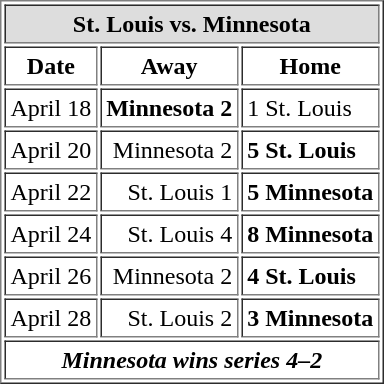<table cellpadding="3" border="1">
<tr>
<th bgcolor="#DDDDDD" colspan="4">St. Louis vs. Minnesota</th>
</tr>
<tr>
<th>Date</th>
<th>Away</th>
<th>Home</th>
</tr>
<tr>
<td>April 18</td>
<td align="right"><strong>Minnesota 2</strong></td>
<td>1 St. Louis</td>
</tr>
<tr>
<td>April 20</td>
<td align="right">Minnesota 2</td>
<td><strong>5 St. Louis</strong></td>
</tr>
<tr>
<td>April 22</td>
<td align="right">St. Louis 1</td>
<td><strong>5 Minnesota</strong></td>
</tr>
<tr>
<td>April 24</td>
<td align="right">St. Louis 4</td>
<td><strong>8 Minnesota</strong></td>
</tr>
<tr>
<td>April 26</td>
<td align="right">Minnesota 2</td>
<td><strong>4 St. Louis</strong></td>
</tr>
<tr>
<td>April 28</td>
<td align="right">St. Louis 2</td>
<td><strong>3 Minnesota</strong></td>
</tr>
<tr>
<td align="center" colspan="4"><strong><em>Minnesota wins series 4–2</em></strong></td>
</tr>
</table>
